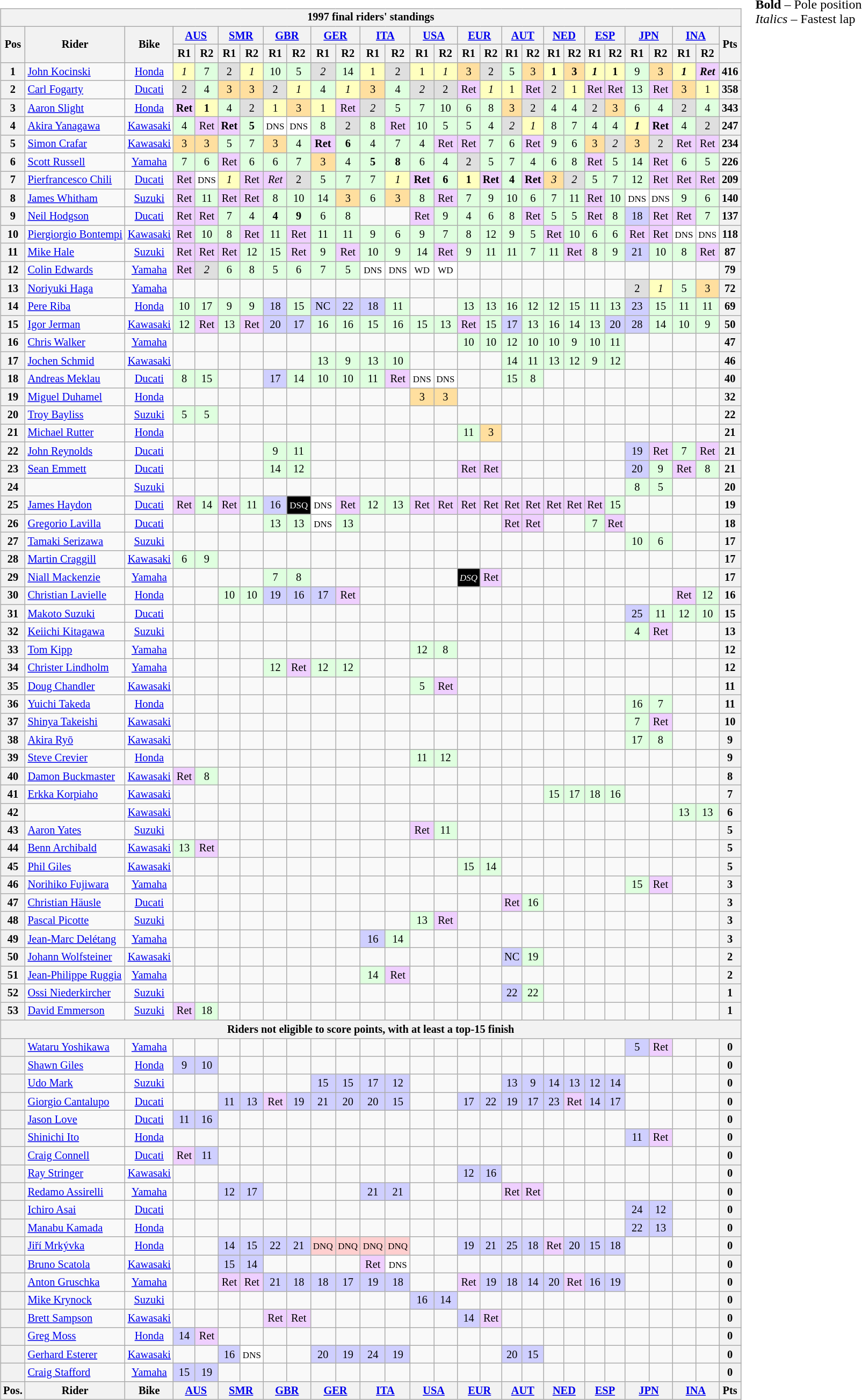<table>
<tr>
<td><br><table class="wikitable" style="font-size: 85%; text-align: center">
<tr>
<th colspan=34>1997 final riders' standings</th>
</tr>
<tr valign="top">
<th valign="middle" rowspan=2>Pos</th>
<th valign="middle" rowspan=2>Rider</th>
<th valign="middle" rowspan=2>Bike</th>
<th colspan=2><a href='#'>AUS</a><br></th>
<th colspan=2><a href='#'>SMR</a><br></th>
<th colspan=2><a href='#'>GBR</a><br></th>
<th colspan=2><a href='#'>GER</a><br></th>
<th colspan=2><a href='#'>ITA</a><br></th>
<th colspan=2><a href='#'>USA</a><br></th>
<th colspan=2><a href='#'>EUR</a><br></th>
<th colspan=2><a href='#'>AUT</a><br></th>
<th colspan=2><a href='#'>NED</a><br></th>
<th colspan=2><a href='#'>ESP</a><br></th>
<th colspan=2><a href='#'>JPN</a><br></th>
<th colspan=2><a href='#'>INA</a><br></th>
<th valign="middle" rowspan=2>Pts</th>
</tr>
<tr>
<th>R1</th>
<th>R2</th>
<th>R1</th>
<th>R2</th>
<th>R1</th>
<th>R2</th>
<th>R1</th>
<th>R2</th>
<th>R1</th>
<th>R2</th>
<th>R1</th>
<th>R2</th>
<th>R1</th>
<th>R2</th>
<th>R1</th>
<th>R2</th>
<th>R1</th>
<th>R2</th>
<th>R1</th>
<th>R2</th>
<th>R1</th>
<th>R2</th>
<th>R1</th>
<th>R2</th>
</tr>
<tr>
<th>1</th>
<td align="left"> <a href='#'>John Kocinski</a></td>
<td><a href='#'>Honda</a></td>
<td style="background:#ffffbf;"><em>1</em></td>
<td style="background:#dfffdf;">7</td>
<td style="background:#dfdfdf;">2</td>
<td style="background:#ffffbf;"><em>1</em></td>
<td style="background:#dfffdf;">10</td>
<td style="background:#dfffdf;">5</td>
<td style="background:#dfdfdf;"><em>2</em></td>
<td style="background:#dfffdf;">14</td>
<td style="background:#ffffbf;">1</td>
<td style="background:#dfdfdf;">2</td>
<td style="background:#ffffbf;">1</td>
<td style="background:#ffffbf;"><em>1</em></td>
<td style="background:#ffdf9f;">3</td>
<td style="background:#dfdfdf;">2</td>
<td style="background:#dfffdf;">5</td>
<td style="background:#ffdf9f;">3</td>
<td style="background:#ffffbf;"><strong>1</strong></td>
<td style="background:#ffdf9f;"><strong>3</strong></td>
<td style="background:#ffffbf;"><strong><em>1</em></strong></td>
<td style="background:#ffffbf;"><strong>1</strong></td>
<td style="background:#dfffdf;">9</td>
<td style="background:#ffdf9f;">3</td>
<td style="background:#ffffbf;"><strong><em>1</em></strong></td>
<td style="background:#efcfff;"><strong><em>Ret</em></strong></td>
<th>416</th>
</tr>
<tr>
<th>2</th>
<td align="left"> <a href='#'>Carl Fogarty</a></td>
<td><a href='#'>Ducati</a></td>
<td style="background:#dfdfdf;">2</td>
<td style="background:#dfffdf;">4</td>
<td style="background:#ffdf9f;">3</td>
<td style="background:#ffdf9f;">3</td>
<td style="background:#dfdfdf;">2</td>
<td style="background:#ffffbf;"><em>1</em></td>
<td style="background:#dfffdf;">4</td>
<td style="background:#ffffbf;"><em>1</em></td>
<td style="background:#ffdf9f;">3</td>
<td style="background:#dfffdf;">4</td>
<td style="background:#dfdfdf;"><em>2</em></td>
<td style="background:#dfdfdf;">2</td>
<td style="background:#efcfff;">Ret</td>
<td style="background:#ffffbf;"><em>1</em></td>
<td style="background:#ffffbf;">1</td>
<td style="background:#efcfff;">Ret</td>
<td style="background:#dfdfdf;">2</td>
<td style="background:#ffffbf;">1</td>
<td style="background:#efcfff;">Ret</td>
<td style="background:#efcfff;">Ret</td>
<td style="background:#dfffdf;">13</td>
<td style="background:#efcfff;">Ret</td>
<td style="background:#ffdf9f;">3</td>
<td style="background:#ffffbf;">1</td>
<th>358</th>
</tr>
<tr>
<th>3</th>
<td align="left"> <a href='#'>Aaron Slight</a></td>
<td><a href='#'>Honda</a></td>
<td style="background:#efcfff;"><strong>Ret</strong></td>
<td style="background:#ffffbf;"><strong>1</strong></td>
<td style="background:#dfffdf;">4</td>
<td style="background:#dfdfdf;">2</td>
<td style="background:#ffffbf;">1</td>
<td style="background:#ffdf9f;">3</td>
<td style="background:#ffffbf;">1</td>
<td style="background:#efcfff;">Ret</td>
<td style="background:#dfdfdf;"><em>2</em></td>
<td style="background:#dfffdf;">5</td>
<td style="background:#dfffdf;">7</td>
<td style="background:#dfffdf;">10</td>
<td style="background:#dfffdf;">6</td>
<td style="background:#dfffdf;">8</td>
<td style="background:#ffdf9f;">3</td>
<td style="background:#dfdfdf;">2</td>
<td style="background:#dfffdf;">4</td>
<td style="background:#dfffdf;">4</td>
<td style="background:#dfdfdf;">2</td>
<td style="background:#ffdf9f;">3</td>
<td style="background:#dfffdf;">6</td>
<td style="background:#dfffdf;">4</td>
<td style="background:#dfdfdf;">2</td>
<td style="background:#dfffdf;">4</td>
<th>343</th>
</tr>
<tr>
<th>4</th>
<td align="left"> <a href='#'>Akira Yanagawa</a></td>
<td><a href='#'>Kawasaki</a></td>
<td style="background:#dfffdf;">4</td>
<td style="background:#efcfff;">Ret</td>
<td style="background:#efcfff;"><strong>Ret</strong></td>
<td style="background:#dfffdf;"><strong>5</strong></td>
<td style="background:#ffffff;"><small>DNS</small></td>
<td style="background:#ffffff;"><small>DNS</small></td>
<td style="background:#dfffdf;">8</td>
<td style="background:#dfdfdf;">2</td>
<td style="background:#dfffdf;">8</td>
<td style="background:#efcfff;">Ret</td>
<td style="background:#dfffdf;">10</td>
<td style="background:#dfffdf;">5</td>
<td style="background:#dfffdf;">5</td>
<td style="background:#dfffdf;">4</td>
<td style="background:#dfdfdf;"><em>2</em></td>
<td style="background:#ffffbf;"><em>1</em></td>
<td style="background:#dfffdf;">8</td>
<td style="background:#dfffdf;">7</td>
<td style="background:#dfffdf;">4</td>
<td style="background:#dfffdf;">4</td>
<td style="background:#ffffbf;"><strong><em>1</em></strong></td>
<td style="background:#efcfff;"><strong>Ret</strong></td>
<td style="background:#dfffdf;">4</td>
<td style="background:#dfdfdf;">2</td>
<th>247</th>
</tr>
<tr>
<th>5</th>
<td align="left"> <a href='#'>Simon Crafar</a></td>
<td><a href='#'>Kawasaki</a></td>
<td style="background:#ffdf9f;">3</td>
<td style="background:#ffdf9f;">3</td>
<td style="background:#dfffdf;">5</td>
<td style="background:#dfffdf;">7</td>
<td style="background:#ffdf9f;">3</td>
<td style="background:#dfffdf;">4</td>
<td style="background:#efcfff;"><strong>Ret</strong></td>
<td style="background:#dfffdf;"><strong>6</strong></td>
<td style="background:#dfffdf;">4</td>
<td style="background:#dfffdf;">7</td>
<td style="background:#dfffdf;">4</td>
<td style="background:#efcfff;">Ret</td>
<td style="background:#efcfff;">Ret</td>
<td style="background:#dfffdf;">7</td>
<td style="background:#dfffdf;">6</td>
<td style="background:#efcfff;">Ret</td>
<td style="background:#dfffdf;">9</td>
<td style="background:#dfffdf;">6</td>
<td style="background:#ffdf9f;">3</td>
<td style="background:#dfdfdf;"><em>2</em></td>
<td style="background:#ffdf9f;">3</td>
<td style="background:#dfdfdf;">2</td>
<td style="background:#efcfff;">Ret</td>
<td style="background:#efcfff;">Ret</td>
<th>234</th>
</tr>
<tr>
<th>6</th>
<td align="left"> <a href='#'>Scott Russell</a></td>
<td><a href='#'>Yamaha</a></td>
<td style="background:#dfffdf;">7</td>
<td style="background:#dfffdf;">6</td>
<td style="background:#efcfff;">Ret</td>
<td style="background:#dfffdf;">6</td>
<td style="background:#dfffdf;">6</td>
<td style="background:#dfffdf;">7</td>
<td style="background:#ffdf9f;">3</td>
<td style="background:#dfffdf;">4</td>
<td style="background:#dfffdf;"><strong>5</strong></td>
<td style="background:#dfffdf;"><strong>8</strong></td>
<td style="background:#dfffdf;">6</td>
<td style="background:#dfffdf;">4</td>
<td style="background:#dfdfdf;">2</td>
<td style="background:#dfffdf;">5</td>
<td style="background:#dfffdf;">7</td>
<td style="background:#dfffdf;">4</td>
<td style="background:#dfffdf;">6</td>
<td style="background:#dfffdf;">8</td>
<td style="background:#efcfff;">Ret</td>
<td style="background:#dfffdf;">5</td>
<td style="background:#dfffdf;">14</td>
<td style="background:#efcfff;">Ret</td>
<td style="background:#dfffdf;">6</td>
<td style="background:#dfffdf;">5</td>
<th>226</th>
</tr>
<tr>
<th>7</th>
<td align="left"> <a href='#'>Pierfrancesco Chili</a></td>
<td><a href='#'>Ducati</a></td>
<td style="background:#efcfff;">Ret</td>
<td style="background:#ffffff;"><small>DNS</small></td>
<td style="background:#ffffbf;"><em>1</em></td>
<td style="background:#efcfff;">Ret</td>
<td style="background:#efcfff;"><em>Ret</em></td>
<td style="background:#dfdfdf;">2</td>
<td style="background:#dfffdf;">5</td>
<td style="background:#dfffdf;">7</td>
<td style="background:#dfffdf;">7</td>
<td style="background:#ffffbf;"><em>1</em></td>
<td style="background:#efcfff;"><strong>Ret</strong></td>
<td style="background:#dfffdf;"><strong>6</strong></td>
<td style="background:#ffffbf;"><strong>1</strong></td>
<td style="background:#efcfff;"><strong>Ret</strong></td>
<td style="background:#dfffdf;"><strong>4</strong></td>
<td style="background:#efcfff;"><strong>Ret</strong></td>
<td style="background:#ffdf9f;"><em>3</em></td>
<td style="background:#dfdfdf;"><em>2</em></td>
<td style="background:#dfffdf;">5</td>
<td style="background:#dfffdf;">7</td>
<td style="background:#dfffdf;">12</td>
<td style="background:#efcfff;">Ret</td>
<td style="background:#efcfff;">Ret</td>
<td style="background:#efcfff;">Ret</td>
<th>209</th>
</tr>
<tr>
<th>8</th>
<td align="left"> <a href='#'>James Whitham</a></td>
<td><a href='#'>Suzuki</a></td>
<td style="background:#efcfff;">Ret</td>
<td style="background:#dfffdf;">11</td>
<td style="background:#efcfff;">Ret</td>
<td style="background:#efcfff;">Ret</td>
<td style="background:#dfffdf;">8</td>
<td style="background:#dfffdf;">10</td>
<td style="background:#dfffdf;">14</td>
<td style="background:#ffdf9f;">3</td>
<td style="background:#dfffdf;">6</td>
<td style="background:#ffdf9f;">3</td>
<td style="background:#dfffdf;">8</td>
<td style="background:#efcfff;">Ret</td>
<td style="background:#dfffdf;">7</td>
<td style="background:#dfffdf;">9</td>
<td style="background:#dfffdf;">10</td>
<td style="background:#dfffdf;">6</td>
<td style="background:#dfffdf;">7</td>
<td style="background:#dfffdf;">11</td>
<td style="background:#efcfff;">Ret</td>
<td style="background:#dfffdf;">10</td>
<td style="background:#ffffff;"><small>DNS</small></td>
<td style="background:#ffffff;"><small>DNS</small></td>
<td style="background:#dfffdf;">9</td>
<td style="background:#dfffdf;">6</td>
<th>140</th>
</tr>
<tr>
<th>9</th>
<td align="left"> <a href='#'>Neil Hodgson</a></td>
<td><a href='#'>Ducati</a></td>
<td style="background:#efcfff;">Ret</td>
<td style="background:#efcfff;">Ret</td>
<td style="background:#dfffdf;">7</td>
<td style="background:#dfffdf;">4</td>
<td style="background:#dfffdf;"><strong>4</strong></td>
<td style="background:#dfffdf;"><strong>9</strong></td>
<td style="background:#dfffdf;">6</td>
<td style="background:#dfffdf;">8</td>
<td></td>
<td></td>
<td style="background:#efcfff;">Ret</td>
<td style="background:#dfffdf;">9</td>
<td style="background:#dfffdf;">4</td>
<td style="background:#dfffdf;">6</td>
<td style="background:#dfffdf;">8</td>
<td style="background:#efcfff;">Ret</td>
<td style="background:#dfffdf;">5</td>
<td style="background:#dfffdf;">5</td>
<td style="background:#efcfff;">Ret</td>
<td style="background:#dfffdf;">8</td>
<td style="background:#cfcfff;">18</td>
<td style="background:#efcfff;">Ret</td>
<td style="background:#efcfff;">Ret</td>
<td style="background:#dfffdf;">7</td>
<th>137</th>
</tr>
<tr>
<th>10</th>
<td align="left"> <a href='#'>Piergiorgio Bontempi</a></td>
<td><a href='#'>Kawasaki</a></td>
<td style="background:#efcfff;">Ret</td>
<td style="background:#dfffdf;">10</td>
<td style="background:#dfffdf;">8</td>
<td style="background:#efcfff;">Ret</td>
<td style="background:#dfffdf;">11</td>
<td style="background:#efcfff;">Ret</td>
<td style="background:#dfffdf;">11</td>
<td style="background:#dfffdf;">11</td>
<td style="background:#dfffdf;">9</td>
<td style="background:#dfffdf;">6</td>
<td style="background:#dfffdf;">9</td>
<td style="background:#dfffdf;">7</td>
<td style="background:#dfffdf;">8</td>
<td style="background:#dfffdf;">12</td>
<td style="background:#dfffdf;">9</td>
<td style="background:#dfffdf;">5</td>
<td style="background:#efcfff;">Ret</td>
<td style="background:#dfffdf;">10</td>
<td style="background:#dfffdf;">6</td>
<td style="background:#dfffdf;">6</td>
<td style="background:#efcfff;">Ret</td>
<td style="background:#efcfff;">Ret</td>
<td style="background:#ffffff;"><small>DNS</small></td>
<td style="background:#ffffff;"><small>DNS</small></td>
<th>118</th>
</tr>
<tr>
<th>11</th>
<td align="left"> <a href='#'>Mike Hale</a></td>
<td><a href='#'>Suzuki</a></td>
<td style="background:#efcfff;">Ret</td>
<td style="background:#efcfff;">Ret</td>
<td style="background:#efcfff;">Ret</td>
<td style="background:#dfffdf;">12</td>
<td style="background:#dfffdf;">15</td>
<td style="background:#efcfff;">Ret</td>
<td style="background:#dfffdf;">9</td>
<td style="background:#efcfff;">Ret</td>
<td style="background:#dfffdf;">10</td>
<td style="background:#dfffdf;">9</td>
<td style="background:#dfffdf;">14</td>
<td style="background:#efcfff;">Ret</td>
<td style="background:#dfffdf;">9</td>
<td style="background:#dfffdf;">11</td>
<td style="background:#dfffdf;">11</td>
<td style="background:#dfffdf;">7</td>
<td style="background:#dfffdf;">11</td>
<td style="background:#efcfff;">Ret</td>
<td style="background:#dfffdf;">8</td>
<td style="background:#dfffdf;">9</td>
<td style="background:#cfcfff;">21</td>
<td style="background:#dfffdf;">10</td>
<td style="background:#dfffdf;">8</td>
<td style="background:#efcfff;">Ret</td>
<th>87</th>
</tr>
<tr>
<th>12</th>
<td align="left"> <a href='#'>Colin Edwards</a></td>
<td><a href='#'>Yamaha</a></td>
<td style="background:#efcfff;">Ret</td>
<td style="background:#dfdfdf;"><em>2</em></td>
<td style="background:#dfffdf;">6</td>
<td style="background:#dfffdf;">8</td>
<td style="background:#dfffdf;">5</td>
<td style="background:#dfffdf;">6</td>
<td style="background:#dfffdf;">7</td>
<td style="background:#dfffdf;">5</td>
<td style="background:#ffffff;"><small>DNS</small></td>
<td style="background:#ffffff;"><small>DNS</small></td>
<td style="background:#ffffff;"><small>WD</small></td>
<td style="background:#ffffff;"><small>WD</small></td>
<td></td>
<td></td>
<td></td>
<td></td>
<td></td>
<td></td>
<td></td>
<td></td>
<td></td>
<td></td>
<td></td>
<td></td>
<th>79</th>
</tr>
<tr>
<th>13</th>
<td align="left"> <a href='#'>Noriyuki Haga</a></td>
<td><a href='#'>Yamaha</a></td>
<td></td>
<td></td>
<td></td>
<td></td>
<td></td>
<td></td>
<td></td>
<td></td>
<td></td>
<td></td>
<td></td>
<td></td>
<td></td>
<td></td>
<td></td>
<td></td>
<td></td>
<td></td>
<td></td>
<td></td>
<td style="background:#dfdfdf;">2</td>
<td style="background:#ffffbf;"><em>1</em></td>
<td style="background:#dfffdf;">5</td>
<td style="background:#ffdf9f;">3</td>
<th>72</th>
</tr>
<tr>
<th>14</th>
<td align="left"> <a href='#'>Pere Riba</a></td>
<td><a href='#'>Honda</a></td>
<td style="background:#dfffdf;">10</td>
<td style="background:#dfffdf;">17</td>
<td style="background:#dfffdf;">9</td>
<td style="background:#dfffdf;">9</td>
<td style="background:#cfcfff;">18</td>
<td style="background:#dfffdf;">15</td>
<td style="background:#cfcfff;">NC</td>
<td style="background:#cfcfff;">22</td>
<td style="background:#cfcfff;">18</td>
<td style="background:#dfffdf;">11</td>
<td></td>
<td></td>
<td style="background:#dfffdf;">13</td>
<td style="background:#dfffdf;">13</td>
<td style="background:#dfffdf;">16</td>
<td style="background:#dfffdf;">12</td>
<td style="background:#dfffdf;">12</td>
<td style="background:#dfffdf;">15</td>
<td style="background:#dfffdf;">11</td>
<td style="background:#dfffdf;">13</td>
<td style="background:#cfcfff;">23</td>
<td style="background:#dfffdf;">15</td>
<td style="background:#dfffdf;">11</td>
<td style="background:#dfffdf;">11</td>
<th>69</th>
</tr>
<tr>
<th>15</th>
<td align="left"> <a href='#'>Igor Jerman</a></td>
<td><a href='#'>Kawasaki</a></td>
<td style="background:#dfffdf;">12</td>
<td style="background:#efcfff;">Ret</td>
<td style="background:#dfffdf;">13</td>
<td style="background:#efcfff;">Ret</td>
<td style="background:#cfcfff;">20</td>
<td style="background:#cfcfff;">17</td>
<td style="background:#dfffdf;">16</td>
<td style="background:#dfffdf;">16</td>
<td style="background:#dfffdf;">15</td>
<td style="background:#dfffdf;">16</td>
<td style="background:#dfffdf;">15</td>
<td style="background:#dfffdf;">13</td>
<td style="background:#efcfff;">Ret</td>
<td style="background:#dfffdf;">15</td>
<td style="background:#cfcfff;">17</td>
<td style="background:#dfffdf;">13</td>
<td style="background:#dfffdf;">16</td>
<td style="background:#dfffdf;">14</td>
<td style="background:#dfffdf;">13</td>
<td style="background:#cfcfff;">20</td>
<td style="background:#cfcfff;">28</td>
<td style="background:#dfffdf;">14</td>
<td style="background:#dfffdf;">10</td>
<td style="background:#dfffdf;">9</td>
<th>50</th>
</tr>
<tr>
<th>16</th>
<td align="left"> <a href='#'>Chris Walker</a></td>
<td><a href='#'>Yamaha</a></td>
<td></td>
<td></td>
<td></td>
<td></td>
<td></td>
<td></td>
<td></td>
<td></td>
<td></td>
<td></td>
<td></td>
<td></td>
<td style="background:#dfffdf;">10</td>
<td style="background:#dfffdf;">10</td>
<td style="background:#dfffdf;">12</td>
<td style="background:#dfffdf;">10</td>
<td style="background:#dfffdf;">10</td>
<td style="background:#dfffdf;">9</td>
<td style="background:#dfffdf;">10</td>
<td style="background:#dfffdf;">11</td>
<td></td>
<td></td>
<td></td>
<td></td>
<th>47</th>
</tr>
<tr>
<th>17</th>
<td align="left"> <a href='#'>Jochen Schmid</a></td>
<td><a href='#'>Kawasaki</a></td>
<td></td>
<td></td>
<td></td>
<td></td>
<td></td>
<td></td>
<td style="background:#dfffdf;">13</td>
<td style="background:#dfffdf;">9</td>
<td style="background:#dfffdf;">13</td>
<td style="background:#dfffdf;">10</td>
<td></td>
<td></td>
<td></td>
<td></td>
<td style="background:#dfffdf;">14</td>
<td style="background:#dfffdf;">11</td>
<td style="background:#dfffdf;">13</td>
<td style="background:#dfffdf;">12</td>
<td style="background:#dfffdf;">9</td>
<td style="background:#dfffdf;">12</td>
<td></td>
<td></td>
<td></td>
<td></td>
<th>46</th>
</tr>
<tr>
<th>18</th>
<td align="left"> <a href='#'>Andreas Meklau</a></td>
<td><a href='#'>Ducati</a></td>
<td style="background:#dfffdf;">8</td>
<td style="background:#dfffdf;">15</td>
<td></td>
<td></td>
<td style="background:#cfcfff;">17</td>
<td style="background:#dfffdf;">14</td>
<td style="background:#dfffdf;">10</td>
<td style="background:#dfffdf;">10</td>
<td style="background:#dfffdf;">11</td>
<td style="background:#efcfff;">Ret</td>
<td style="background:#ffffff;"><small>DNS</small></td>
<td style="background:#ffffff;"><small>DNS</small></td>
<td></td>
<td></td>
<td style="background:#dfffdf;">15</td>
<td style="background:#dfffdf;">8</td>
<td></td>
<td></td>
<td></td>
<td></td>
<td></td>
<td></td>
<td></td>
<td></td>
<th>40</th>
</tr>
<tr>
<th>19</th>
<td align="left"> <a href='#'>Miguel Duhamel</a></td>
<td><a href='#'>Honda</a></td>
<td></td>
<td></td>
<td></td>
<td></td>
<td></td>
<td></td>
<td></td>
<td></td>
<td></td>
<td></td>
<td style="background:#ffdf9f;">3</td>
<td style="background:#ffdf9f;">3</td>
<td></td>
<td></td>
<td></td>
<td></td>
<td></td>
<td></td>
<td></td>
<td></td>
<td></td>
<td></td>
<td></td>
<td></td>
<th>32</th>
</tr>
<tr>
<th>20</th>
<td align="left"> <a href='#'>Troy Bayliss</a></td>
<td><a href='#'>Suzuki</a></td>
<td style="background:#dfffdf;">5</td>
<td style="background:#dfffdf;">5</td>
<td></td>
<td></td>
<td></td>
<td></td>
<td></td>
<td></td>
<td></td>
<td></td>
<td></td>
<td></td>
<td></td>
<td></td>
<td></td>
<td></td>
<td></td>
<td></td>
<td></td>
<td></td>
<td></td>
<td></td>
<td></td>
<td></td>
<th>22</th>
</tr>
<tr>
<th>21</th>
<td align="left"> <a href='#'>Michael Rutter</a></td>
<td><a href='#'>Honda</a></td>
<td></td>
<td></td>
<td></td>
<td></td>
<td></td>
<td></td>
<td></td>
<td></td>
<td></td>
<td></td>
<td></td>
<td></td>
<td style="background:#dfffdf;">11</td>
<td style="background:#ffdf9f;">3</td>
<td></td>
<td></td>
<td></td>
<td></td>
<td></td>
<td></td>
<td></td>
<td></td>
<td></td>
<td></td>
<th>21</th>
</tr>
<tr>
<th>22</th>
<td align="left"> <a href='#'>John Reynolds</a></td>
<td><a href='#'>Ducati</a></td>
<td></td>
<td></td>
<td></td>
<td></td>
<td style="background:#dfffdf;">9</td>
<td style="background:#dfffdf;">11</td>
<td></td>
<td></td>
<td></td>
<td></td>
<td></td>
<td></td>
<td></td>
<td></td>
<td></td>
<td></td>
<td></td>
<td></td>
<td></td>
<td></td>
<td style="background:#cfcfff;">19</td>
<td style="background:#efcfff;">Ret</td>
<td style="background:#dfffdf;">7</td>
<td style="background:#efcfff;">Ret</td>
<th>21</th>
</tr>
<tr>
<th>23</th>
<td align="left"> <a href='#'>Sean Emmett</a></td>
<td><a href='#'>Ducati</a></td>
<td></td>
<td></td>
<td></td>
<td></td>
<td style="background:#dfffdf;">14</td>
<td style="background:#dfffdf;">12</td>
<td></td>
<td></td>
<td></td>
<td></td>
<td></td>
<td></td>
<td style="background:#efcfff;">Ret</td>
<td style="background:#efcfff;">Ret</td>
<td></td>
<td></td>
<td></td>
<td></td>
<td></td>
<td></td>
<td style="background:#cfcfff;">20</td>
<td style="background:#dfffdf;">9</td>
<td style="background:#efcfff;">Ret</td>
<td style="background:#dfffdf;">8</td>
<th>21</th>
</tr>
<tr>
<th>24</th>
<td align="left"></td>
<td><a href='#'>Suzuki</a></td>
<td></td>
<td></td>
<td></td>
<td></td>
<td></td>
<td></td>
<td></td>
<td></td>
<td></td>
<td></td>
<td></td>
<td></td>
<td></td>
<td></td>
<td></td>
<td></td>
<td></td>
<td></td>
<td></td>
<td></td>
<td style="background:#dfffdf;">8</td>
<td style="background:#dfffdf;">5</td>
<td></td>
<td></td>
<th>20</th>
</tr>
<tr>
<th>25</th>
<td align="left"> <a href='#'>James Haydon</a></td>
<td><a href='#'>Ducati</a></td>
<td style="background:#efcfff;">Ret</td>
<td style="background:#dfffdf;">14</td>
<td style="background:#efcfff;">Ret</td>
<td style="background:#dfffdf;">11</td>
<td style="background:#cfcfff;">16</td>
<td style="background:#000000; color:white"><small>DSQ</small></td>
<td style="background:#ffffff;"><small>DNS</small></td>
<td style="background:#efcfff;">Ret</td>
<td style="background:#dfffdf;">12</td>
<td style="background:#dfffdf;">13</td>
<td style="background:#efcfff;">Ret</td>
<td style="background:#efcfff;">Ret</td>
<td style="background:#efcfff;">Ret</td>
<td style="background:#efcfff;">Ret</td>
<td style="background:#efcfff;">Ret</td>
<td style="background:#efcfff;">Ret</td>
<td style="background:#efcfff;">Ret</td>
<td style="background:#efcfff;">Ret</td>
<td style="background:#efcfff;">Ret</td>
<td style="background:#dfffdf;">15</td>
<td></td>
<td></td>
<td></td>
<td></td>
<th>19</th>
</tr>
<tr>
<th>26</th>
<td align="left"> <a href='#'>Gregorio Lavilla</a></td>
<td><a href='#'>Ducati</a></td>
<td></td>
<td></td>
<td></td>
<td></td>
<td style="background:#dfffdf;">13</td>
<td style="background:#dfffdf;">13</td>
<td style="background:#ffffff;"><small>DNS</small></td>
<td style="background:#dfffdf;">13</td>
<td></td>
<td></td>
<td></td>
<td></td>
<td></td>
<td></td>
<td style="background:#efcfff;">Ret</td>
<td style="background:#efcfff;">Ret</td>
<td></td>
<td></td>
<td style="background:#dfffdf;">7</td>
<td style="background:#efcfff;">Ret</td>
<td></td>
<td></td>
<td></td>
<td></td>
<th>18</th>
</tr>
<tr>
<th>27</th>
<td align="left"> <a href='#'>Tamaki Serizawa</a></td>
<td><a href='#'>Suzuki</a></td>
<td></td>
<td></td>
<td></td>
<td></td>
<td></td>
<td></td>
<td></td>
<td></td>
<td></td>
<td></td>
<td></td>
<td></td>
<td></td>
<td></td>
<td></td>
<td></td>
<td></td>
<td></td>
<td></td>
<td></td>
<td style="background:#dfffdf;">10</td>
<td style="background:#dfffdf;">6</td>
<td></td>
<td></td>
<th>17</th>
</tr>
<tr>
<th>28</th>
<td align="left"> <a href='#'>Martin Craggill</a></td>
<td><a href='#'>Kawasaki</a></td>
<td style="background:#dfffdf;">6</td>
<td style="background:#dfffdf;">9</td>
<td></td>
<td></td>
<td></td>
<td></td>
<td></td>
<td></td>
<td></td>
<td></td>
<td></td>
<td></td>
<td></td>
<td></td>
<td></td>
<td></td>
<td></td>
<td></td>
<td></td>
<td></td>
<td></td>
<td></td>
<td></td>
<td></td>
<th>17</th>
</tr>
<tr>
<th>29</th>
<td align="left"> <a href='#'>Niall Mackenzie</a></td>
<td><a href='#'>Yamaha</a></td>
<td></td>
<td></td>
<td></td>
<td></td>
<td style="background:#dfffdf;">7</td>
<td style="background:#dfffdf;">8</td>
<td></td>
<td></td>
<td></td>
<td></td>
<td></td>
<td></td>
<td style="background:#000000; color:white"><small><em>DSQ</em></small></td>
<td style="background:#efcfff;">Ret</td>
<td></td>
<td></td>
<td></td>
<td></td>
<td></td>
<td></td>
<td></td>
<td></td>
<td></td>
<td></td>
<th>17</th>
</tr>
<tr>
<th>30</th>
<td align="left"> <a href='#'>Christian Lavielle</a></td>
<td><a href='#'>Honda</a></td>
<td></td>
<td></td>
<td style="background:#dfffdf;">10</td>
<td style="background:#dfffdf;">10</td>
<td style="background:#cfcfff;">19</td>
<td style="background:#cfcfff;">16</td>
<td style="background:#cfcfff;">17</td>
<td style="background:#efcfff;">Ret</td>
<td></td>
<td></td>
<td></td>
<td></td>
<td></td>
<td></td>
<td></td>
<td></td>
<td></td>
<td></td>
<td></td>
<td></td>
<td></td>
<td></td>
<td style="background:#efcfff;">Ret</td>
<td style="background:#dfffdf;">12</td>
<th>16</th>
</tr>
<tr>
<th>31</th>
<td align="left"> <a href='#'>Makoto Suzuki</a></td>
<td><a href='#'>Ducati</a></td>
<td></td>
<td></td>
<td></td>
<td></td>
<td></td>
<td></td>
<td></td>
<td></td>
<td></td>
<td></td>
<td></td>
<td></td>
<td></td>
<td></td>
<td></td>
<td></td>
<td></td>
<td></td>
<td></td>
<td></td>
<td style="background:#cfcfff;">25</td>
<td style="background:#dfffdf;">11</td>
<td style="background:#dfffdf;">12</td>
<td style="background:#dfffdf;">10</td>
<th>15</th>
</tr>
<tr>
<th>32</th>
<td align="left"> <a href='#'>Keiichi Kitagawa</a></td>
<td><a href='#'>Suzuki</a></td>
<td></td>
<td></td>
<td></td>
<td></td>
<td></td>
<td></td>
<td></td>
<td></td>
<td></td>
<td></td>
<td></td>
<td></td>
<td></td>
<td></td>
<td></td>
<td></td>
<td></td>
<td></td>
<td></td>
<td></td>
<td style="background:#dfffdf;">4</td>
<td style="background:#efcfff;">Ret</td>
<td></td>
<td></td>
<th>13</th>
</tr>
<tr>
<th>33</th>
<td align="left"> <a href='#'>Tom Kipp</a></td>
<td><a href='#'>Yamaha</a></td>
<td></td>
<td></td>
<td></td>
<td></td>
<td></td>
<td></td>
<td></td>
<td></td>
<td></td>
<td></td>
<td style="background:#dfffdf;">12</td>
<td style="background:#dfffdf;">8</td>
<td></td>
<td></td>
<td></td>
<td></td>
<td></td>
<td></td>
<td></td>
<td></td>
<td></td>
<td></td>
<td></td>
<td></td>
<th>12</th>
</tr>
<tr>
<th>34</th>
<td align="left"> <a href='#'>Christer Lindholm</a></td>
<td><a href='#'>Yamaha</a></td>
<td></td>
<td></td>
<td></td>
<td></td>
<td style="background:#dfffdf;">12</td>
<td style="background:#efcfff;">Ret</td>
<td style="background:#dfffdf;">12</td>
<td style="background:#dfffdf;">12</td>
<td></td>
<td></td>
<td></td>
<td></td>
<td></td>
<td></td>
<td></td>
<td></td>
<td></td>
<td></td>
<td></td>
<td></td>
<td></td>
<td></td>
<td></td>
<td></td>
<th>12</th>
</tr>
<tr>
<th>35</th>
<td align="left"> <a href='#'>Doug Chandler</a></td>
<td><a href='#'>Kawasaki</a></td>
<td></td>
<td></td>
<td></td>
<td></td>
<td></td>
<td></td>
<td></td>
<td></td>
<td></td>
<td></td>
<td style="background:#dfffdf;">5</td>
<td style="background:#efcfff;">Ret</td>
<td></td>
<td></td>
<td></td>
<td></td>
<td></td>
<td></td>
<td></td>
<td></td>
<td></td>
<td></td>
<td></td>
<td></td>
<th>11</th>
</tr>
<tr>
<th>36</th>
<td align="left"> <a href='#'>Yuichi Takeda</a></td>
<td><a href='#'>Honda</a></td>
<td></td>
<td></td>
<td></td>
<td></td>
<td></td>
<td></td>
<td></td>
<td></td>
<td></td>
<td></td>
<td></td>
<td></td>
<td></td>
<td></td>
<td></td>
<td></td>
<td></td>
<td></td>
<td></td>
<td></td>
<td style="background:#dfffdf;">16</td>
<td style="background:#dfffdf;">7</td>
<td></td>
<td></td>
<th>11</th>
</tr>
<tr>
<th>37</th>
<td align="left"> <a href='#'>Shinya Takeishi</a></td>
<td><a href='#'>Kawasaki</a></td>
<td></td>
<td></td>
<td></td>
<td></td>
<td></td>
<td></td>
<td></td>
<td></td>
<td></td>
<td></td>
<td></td>
<td></td>
<td></td>
<td></td>
<td></td>
<td></td>
<td></td>
<td></td>
<td></td>
<td></td>
<td style="background:#dfffdf;">7</td>
<td style="background:#efcfff;">Ret</td>
<td></td>
<td></td>
<th>10</th>
</tr>
<tr>
<th>38</th>
<td align="left"> <a href='#'>Akira Ryō</a></td>
<td><a href='#'>Kawasaki</a></td>
<td></td>
<td></td>
<td></td>
<td></td>
<td></td>
<td></td>
<td></td>
<td></td>
<td></td>
<td></td>
<td></td>
<td></td>
<td></td>
<td></td>
<td></td>
<td></td>
<td></td>
<td></td>
<td></td>
<td></td>
<td style="background:#dfffdf;">17</td>
<td style="background:#dfffdf;">8</td>
<td></td>
<td></td>
<th>9</th>
</tr>
<tr>
<th>39</th>
<td align="left"> <a href='#'>Steve Crevier</a></td>
<td><a href='#'>Honda</a></td>
<td></td>
<td></td>
<td></td>
<td></td>
<td></td>
<td></td>
<td></td>
<td></td>
<td></td>
<td></td>
<td style="background:#dfffdf;">11</td>
<td style="background:#dfffdf;">12</td>
<td></td>
<td></td>
<td></td>
<td></td>
<td></td>
<td></td>
<td></td>
<td></td>
<td></td>
<td></td>
<td></td>
<td></td>
<th>9</th>
</tr>
<tr>
<th>40</th>
<td align="left"> <a href='#'>Damon Buckmaster</a></td>
<td><a href='#'>Kawasaki</a></td>
<td style="background:#efcfff;">Ret</td>
<td style="background:#dfffdf;">8</td>
<td></td>
<td></td>
<td></td>
<td></td>
<td></td>
<td></td>
<td></td>
<td></td>
<td></td>
<td></td>
<td></td>
<td></td>
<td></td>
<td></td>
<td></td>
<td></td>
<td></td>
<td></td>
<td></td>
<td></td>
<td></td>
<td></td>
<th>8</th>
</tr>
<tr>
<th>41</th>
<td align="left"> <a href='#'>Erkka Korpiaho</a></td>
<td><a href='#'>Kawasaki</a></td>
<td></td>
<td></td>
<td></td>
<td></td>
<td></td>
<td></td>
<td></td>
<td></td>
<td></td>
<td></td>
<td></td>
<td></td>
<td></td>
<td></td>
<td></td>
<td></td>
<td style="background:#dfffdf;">15</td>
<td style="background:#dfffdf;">17</td>
<td style="background:#dfffdf;">18</td>
<td style="background:#dfffdf;">16</td>
<td></td>
<td></td>
<td></td>
<td></td>
<th>7</th>
</tr>
<tr>
<th>42</th>
<td align="left"></td>
<td><a href='#'>Kawasaki</a></td>
<td></td>
<td></td>
<td></td>
<td></td>
<td></td>
<td></td>
<td></td>
<td></td>
<td></td>
<td></td>
<td></td>
<td></td>
<td></td>
<td></td>
<td></td>
<td></td>
<td></td>
<td></td>
<td></td>
<td></td>
<td></td>
<td></td>
<td style="background:#dfffdf;">13</td>
<td style="background:#dfffdf;">13</td>
<th>6</th>
</tr>
<tr>
<th>43</th>
<td align="left"> <a href='#'>Aaron Yates</a></td>
<td><a href='#'>Suzuki</a></td>
<td></td>
<td></td>
<td></td>
<td></td>
<td></td>
<td></td>
<td></td>
<td></td>
<td></td>
<td></td>
<td style="background:#efcfff;">Ret</td>
<td style="background:#dfffdf;">11</td>
<td></td>
<td></td>
<td></td>
<td></td>
<td></td>
<td></td>
<td></td>
<td></td>
<td></td>
<td></td>
<td></td>
<td></td>
<th>5</th>
</tr>
<tr>
<th>44</th>
<td align="left"> <a href='#'>Benn Archibald</a></td>
<td><a href='#'>Kawasaki</a></td>
<td style="background:#dfffdf;">13</td>
<td style="background:#efcfff;">Ret</td>
<td></td>
<td></td>
<td></td>
<td></td>
<td></td>
<td></td>
<td></td>
<td></td>
<td></td>
<td></td>
<td></td>
<td></td>
<td></td>
<td></td>
<td></td>
<td></td>
<td></td>
<td></td>
<td></td>
<td></td>
<td></td>
<td></td>
<th>5</th>
</tr>
<tr>
<th>45</th>
<td align="left"> <a href='#'>Phil Giles</a></td>
<td><a href='#'>Kawasaki</a></td>
<td></td>
<td></td>
<td></td>
<td></td>
<td></td>
<td></td>
<td></td>
<td></td>
<td></td>
<td></td>
<td></td>
<td></td>
<td style="background:#dfffdf;">15</td>
<td style="background:#dfffdf;">14</td>
<td></td>
<td></td>
<td></td>
<td></td>
<td></td>
<td></td>
<td></td>
<td></td>
<td></td>
<td></td>
<th>5</th>
</tr>
<tr>
<th>46</th>
<td align="left"> <a href='#'>Norihiko Fujiwara</a></td>
<td><a href='#'>Yamaha</a></td>
<td></td>
<td></td>
<td></td>
<td></td>
<td></td>
<td></td>
<td></td>
<td></td>
<td></td>
<td></td>
<td></td>
<td></td>
<td></td>
<td></td>
<td></td>
<td></td>
<td></td>
<td></td>
<td></td>
<td></td>
<td style="background:#dfffdf;">15</td>
<td style="background:#efcfff;">Ret</td>
<td></td>
<td></td>
<th>3</th>
</tr>
<tr>
<th>47</th>
<td align="left"> <a href='#'>Christian Häusle</a></td>
<td><a href='#'>Ducati</a></td>
<td></td>
<td></td>
<td></td>
<td></td>
<td></td>
<td></td>
<td></td>
<td></td>
<td></td>
<td></td>
<td></td>
<td></td>
<td></td>
<td></td>
<td style="background:#efcfff;">Ret</td>
<td style="background:#dfffdf;">16</td>
<td></td>
<td></td>
<td></td>
<td></td>
<td></td>
<td></td>
<td></td>
<td></td>
<th>3</th>
</tr>
<tr>
<th>48</th>
<td align="left"> <a href='#'>Pascal Picotte</a></td>
<td><a href='#'>Suzuki</a></td>
<td></td>
<td></td>
<td></td>
<td></td>
<td></td>
<td></td>
<td></td>
<td></td>
<td></td>
<td></td>
<td style="background:#dfffdf;">13</td>
<td style="background:#efcfff;">Ret</td>
<td></td>
<td></td>
<td></td>
<td></td>
<td></td>
<td></td>
<td></td>
<td></td>
<td></td>
<td></td>
<td></td>
<td></td>
<th>3</th>
</tr>
<tr>
<th>49</th>
<td align="left"> <a href='#'>Jean-Marc Delétang</a></td>
<td><a href='#'>Yamaha</a></td>
<td></td>
<td></td>
<td></td>
<td></td>
<td></td>
<td></td>
<td></td>
<td></td>
<td style="background:#cfcfff;">16</td>
<td style="background:#dfffdf;">14</td>
<td></td>
<td></td>
<td></td>
<td></td>
<td></td>
<td></td>
<td></td>
<td></td>
<td></td>
<td></td>
<td></td>
<td></td>
<td></td>
<td></td>
<th>3</th>
</tr>
<tr>
<th>50</th>
<td align="left"> <a href='#'>Johann Wolfsteiner</a></td>
<td><a href='#'>Kawasaki</a></td>
<td></td>
<td></td>
<td></td>
<td></td>
<td></td>
<td></td>
<td></td>
<td></td>
<td></td>
<td></td>
<td></td>
<td></td>
<td></td>
<td></td>
<td style="background:#cfcfff;">NC</td>
<td style="background:#dfffdf;">19</td>
<td></td>
<td></td>
<td></td>
<td></td>
<td></td>
<td></td>
<td></td>
<td></td>
<th>2</th>
</tr>
<tr>
<th>51</th>
<td align="left"> <a href='#'>Jean-Philippe Ruggia</a></td>
<td><a href='#'>Yamaha</a></td>
<td></td>
<td></td>
<td></td>
<td></td>
<td></td>
<td></td>
<td></td>
<td></td>
<td style="background:#dfffdf;">14</td>
<td style="background:#efcfff;">Ret</td>
<td></td>
<td></td>
<td></td>
<td></td>
<td></td>
<td></td>
<td></td>
<td></td>
<td></td>
<td></td>
<td></td>
<td></td>
<td></td>
<td></td>
<th>2</th>
</tr>
<tr>
<th>52</th>
<td align="left"> <a href='#'>Ossi Niederkircher</a></td>
<td><a href='#'>Suzuki</a></td>
<td></td>
<td></td>
<td></td>
<td></td>
<td></td>
<td></td>
<td></td>
<td></td>
<td></td>
<td></td>
<td></td>
<td></td>
<td></td>
<td></td>
<td style="background:#cfcfff;">22</td>
<td style="background:#dfffdf;">22</td>
<td></td>
<td></td>
<td></td>
<td></td>
<td></td>
<td></td>
<td></td>
<td></td>
<th>1</th>
</tr>
<tr>
<th>53</th>
<td align="left"> <a href='#'>David Emmerson</a></td>
<td><a href='#'>Suzuki</a></td>
<td style="background:#efcfff;">Ret</td>
<td style="background:#dfffdf;">18</td>
<td></td>
<td></td>
<td></td>
<td></td>
<td></td>
<td></td>
<td></td>
<td></td>
<td></td>
<td></td>
<td></td>
<td></td>
<td></td>
<td></td>
<td></td>
<td></td>
<td></td>
<td></td>
<td></td>
<td></td>
<td></td>
<td></td>
<th>1</th>
</tr>
<tr>
<th colspan=34 align=center>Riders not eligible to score points, with at least a top-15 finish</th>
</tr>
<tr>
<th></th>
<td align="left"> <a href='#'>Wataru Yoshikawa</a></td>
<td><a href='#'>Yamaha</a></td>
<td></td>
<td></td>
<td></td>
<td></td>
<td></td>
<td></td>
<td></td>
<td></td>
<td></td>
<td></td>
<td></td>
<td></td>
<td></td>
<td></td>
<td></td>
<td></td>
<td></td>
<td></td>
<td></td>
<td></td>
<td style="background:#cfcfff">5</td>
<td style="background:#efcfff">Ret</td>
<td></td>
<td></td>
<th>0</th>
</tr>
<tr>
<th></th>
<td align="left"> <a href='#'>Shawn Giles</a></td>
<td><a href='#'>Honda</a></td>
<td style="background:#cfcfff">9</td>
<td style="background:#cfcfff">10</td>
<td></td>
<td></td>
<td></td>
<td></td>
<td></td>
<td></td>
<td></td>
<td></td>
<td></td>
<td></td>
<td></td>
<td></td>
<td></td>
<td></td>
<td></td>
<td></td>
<td></td>
<td></td>
<td></td>
<td></td>
<td></td>
<td></td>
<th>0</th>
</tr>
<tr>
<th></th>
<td align="left"> <a href='#'>Udo Mark</a></td>
<td><a href='#'>Suzuki</a></td>
<td></td>
<td></td>
<td></td>
<td></td>
<td></td>
<td></td>
<td style="background:#cfcfff">15</td>
<td style="background:#cfcfff">15</td>
<td style="background:#cfcfff">17</td>
<td style="background:#cfcfff">12</td>
<td></td>
<td></td>
<td></td>
<td></td>
<td style="background:#cfcfff">13</td>
<td style="background:#cfcfff">9</td>
<td style="background:#cfcfff">14</td>
<td style="background:#cfcfff">13</td>
<td style="background:#cfcfff">12</td>
<td style="background:#cfcfff">14</td>
<td></td>
<td></td>
<td></td>
<td></td>
<th>0</th>
</tr>
<tr>
<th></th>
<td align="left"> <a href='#'>Giorgio Cantalupo</a></td>
<td><a href='#'>Ducati</a></td>
<td></td>
<td></td>
<td style="background:#cfcfff">11</td>
<td style="background:#cfcfff">13</td>
<td style="background:#efcfff">Ret</td>
<td style="background:#cfcfff">19</td>
<td style="background:#cfcfff">21</td>
<td style="background:#cfcfff">20</td>
<td style="background:#cfcfff">20</td>
<td style="background:#cfcfff">15</td>
<td></td>
<td></td>
<td style="background:#cfcfff">17</td>
<td style="background:#cfcfff">22</td>
<td style="background:#cfcfff">19</td>
<td style="background:#cfcfff">17</td>
<td style="background:#cfcfff">23</td>
<td style="background:#efcfff">Ret</td>
<td style="background:#cfcfff">14</td>
<td style="background:#cfcfff">17</td>
<td></td>
<td></td>
<td></td>
<td></td>
<th>0</th>
</tr>
<tr>
<th></th>
<td align="left"> <a href='#'>Jason Love</a></td>
<td><a href='#'>Ducati</a></td>
<td style="background:#cfcfff">11</td>
<td style="background:#cfcfff">16</td>
<td></td>
<td></td>
<td></td>
<td></td>
<td></td>
<td></td>
<td></td>
<td></td>
<td></td>
<td></td>
<td></td>
<td></td>
<td></td>
<td></td>
<td></td>
<td></td>
<td></td>
<td></td>
<td></td>
<td></td>
<td></td>
<td></td>
<th>0</th>
</tr>
<tr>
<th></th>
<td align="left"> <a href='#'>Shinichi Ito</a></td>
<td><a href='#'>Honda</a></td>
<td></td>
<td></td>
<td></td>
<td></td>
<td></td>
<td></td>
<td></td>
<td></td>
<td></td>
<td></td>
<td></td>
<td></td>
<td></td>
<td></td>
<td></td>
<td></td>
<td></td>
<td></td>
<td></td>
<td></td>
<td style="background:#cfcfff">11</td>
<td style="background:#efcfff">Ret</td>
<td></td>
<td></td>
<th>0</th>
</tr>
<tr>
<th></th>
<td align="left"> <a href='#'>Craig Connell</a></td>
<td><a href='#'>Ducati</a></td>
<td style="background:#efcfff">Ret</td>
<td style="background:#cfcfff">11</td>
<td></td>
<td></td>
<td></td>
<td></td>
<td></td>
<td></td>
<td></td>
<td></td>
<td></td>
<td></td>
<td></td>
<td></td>
<td></td>
<td></td>
<td></td>
<td></td>
<td></td>
<td></td>
<td></td>
<td></td>
<td></td>
<td></td>
<th>0</th>
</tr>
<tr>
<th></th>
<td align="left"> <a href='#'>Ray Stringer</a></td>
<td><a href='#'>Kawasaki</a></td>
<td></td>
<td></td>
<td></td>
<td></td>
<td></td>
<td></td>
<td></td>
<td></td>
<td></td>
<td></td>
<td></td>
<td></td>
<td style="background:#cfcfff">12</td>
<td style="background:#cfcfff">16</td>
<td></td>
<td></td>
<td></td>
<td></td>
<td></td>
<td></td>
<td></td>
<td></td>
<td></td>
<td></td>
<th>0</th>
</tr>
<tr>
<th></th>
<td align="left"> <a href='#'>Redamo Assirelli</a></td>
<td><a href='#'>Yamaha</a></td>
<td></td>
<td></td>
<td style="background:#cfcfff">12</td>
<td style="background:#cfcfff">17</td>
<td></td>
<td></td>
<td></td>
<td></td>
<td style="background:#cfcfff">21</td>
<td style="background:#cfcfff">21</td>
<td></td>
<td></td>
<td></td>
<td></td>
<td style="background:#efcfff">Ret</td>
<td style="background:#efcfff">Ret</td>
<td></td>
<td></td>
<td></td>
<td></td>
<td></td>
<td></td>
<td></td>
<td></td>
<th>0</th>
</tr>
<tr>
<th></th>
<td align="left"> <a href='#'>Ichiro Asai</a></td>
<td><a href='#'>Ducati</a></td>
<td></td>
<td></td>
<td></td>
<td></td>
<td></td>
<td></td>
<td></td>
<td></td>
<td></td>
<td></td>
<td></td>
<td></td>
<td></td>
<td></td>
<td></td>
<td></td>
<td></td>
<td></td>
<td></td>
<td></td>
<td style="background:#cfcfff">24</td>
<td style="background:#cfcfff">12</td>
<td></td>
<td></td>
<th>0</th>
</tr>
<tr>
<th></th>
<td align="left"> <a href='#'>Manabu Kamada</a></td>
<td><a href='#'>Honda</a></td>
<td></td>
<td></td>
<td></td>
<td></td>
<td></td>
<td></td>
<td></td>
<td></td>
<td></td>
<td></td>
<td></td>
<td></td>
<td></td>
<td></td>
<td></td>
<td></td>
<td></td>
<td></td>
<td></td>
<td></td>
<td style="background:#cfcfff">22</td>
<td style="background:#cfcfff">13</td>
<td></td>
<td></td>
<th>0</th>
</tr>
<tr>
<th></th>
<td align="left"> <a href='#'>Jiří Mrkývka</a></td>
<td><a href='#'>Honda</a></td>
<td></td>
<td></td>
<td style="background:#cfcfff">14</td>
<td style="background:#cfcfff">15</td>
<td style="background:#cfcfff">22</td>
<td style="background:#cfcfff">21</td>
<td style="background:#ffcfcf"><small>DNQ</small></td>
<td style="background:#ffcfcf"><small>DNQ</small></td>
<td style="background:#ffcfcf"><small>DNQ</small></td>
<td style="background:#ffcfcf"><small>DNQ</small></td>
<td></td>
<td></td>
<td style="background:#cfcfff">19</td>
<td style="background:#cfcfff">21</td>
<td style="background:#cfcfff">25</td>
<td style="background:#cfcfff">18</td>
<td style="background:#efcfff">Ret</td>
<td style="background:#cfcfff">20</td>
<td style="background:#cfcfff">15</td>
<td style="background:#cfcfff">18</td>
<td></td>
<td></td>
<td></td>
<td></td>
<th>0</th>
</tr>
<tr>
<th></th>
<td align="left"> <a href='#'>Bruno Scatola</a></td>
<td><a href='#'>Kawasaki</a></td>
<td></td>
<td></td>
<td style="background:#cfcfff">15</td>
<td style="background:#cfcfff">14</td>
<td></td>
<td></td>
<td></td>
<td></td>
<td style="background:#efcfff">Ret</td>
<td style="background:#ffffff"><small>DNS</small></td>
<td></td>
<td></td>
<td></td>
<td></td>
<td></td>
<td></td>
<td></td>
<td></td>
<td></td>
<td></td>
<td></td>
<td></td>
<td></td>
<td></td>
<th>0</th>
</tr>
<tr>
<th></th>
<td align="left"> <a href='#'>Anton Gruschka</a></td>
<td><a href='#'>Yamaha</a></td>
<td></td>
<td></td>
<td style="background:#efcfff">Ret</td>
<td style="background:#efcfff">Ret</td>
<td style="background:#cfcfff">21</td>
<td style="background:#cfcfff">18</td>
<td style="background:#cfcfff">18</td>
<td style="background:#cfcfff">17</td>
<td style="background:#cfcfff">19</td>
<td style="background:#cfcfff">18</td>
<td></td>
<td></td>
<td style="background:#efcfff">Ret</td>
<td style="background:#cfcfff">19</td>
<td style="background:#cfcfff">18</td>
<td style="background:#cfcfff">14</td>
<td style="background:#cfcfff">20</td>
<td style="background:#efcfff">Ret</td>
<td style="background:#cfcfff">16</td>
<td style="background:#cfcfff">19</td>
<td></td>
<td></td>
<td></td>
<td></td>
<th>0</th>
</tr>
<tr>
<th></th>
<td align="left"> <a href='#'>Mike Krynock</a></td>
<td><a href='#'>Suzuki</a></td>
<td></td>
<td></td>
<td></td>
<td></td>
<td></td>
<td></td>
<td></td>
<td></td>
<td></td>
<td></td>
<td style="background:#cfcfff">16</td>
<td style="background:#cfcfff">14</td>
<td></td>
<td></td>
<td></td>
<td></td>
<td></td>
<td></td>
<td></td>
<td></td>
<td></td>
<td></td>
<td></td>
<td></td>
<th>0</th>
</tr>
<tr>
<th></th>
<td align="left"> <a href='#'>Brett Sampson</a></td>
<td><a href='#'>Kawasaki</a></td>
<td></td>
<td></td>
<td></td>
<td></td>
<td style="background:#efcfff">Ret</td>
<td style="background:#efcfff">Ret</td>
<td></td>
<td></td>
<td></td>
<td></td>
<td></td>
<td></td>
<td style="background:#cfcfff">14</td>
<td style="background:#efcfff">Ret</td>
<td></td>
<td></td>
<td></td>
<td></td>
<td></td>
<td></td>
<td></td>
<td></td>
<td></td>
<td></td>
<th>0</th>
</tr>
<tr>
<th></th>
<td align="left"> <a href='#'>Greg Moss</a></td>
<td><a href='#'>Honda</a></td>
<td style="background:#cfcfff">14</td>
<td style="background:#efcfff">Ret</td>
<td></td>
<td></td>
<td></td>
<td></td>
<td></td>
<td></td>
<td></td>
<td></td>
<td></td>
<td></td>
<td></td>
<td></td>
<td></td>
<td></td>
<td></td>
<td></td>
<td></td>
<td></td>
<td></td>
<td></td>
<td></td>
<td></td>
<th>0</th>
</tr>
<tr>
<th></th>
<td align="left"> <a href='#'>Gerhard Esterer</a></td>
<td><a href='#'>Kawasaki</a></td>
<td></td>
<td></td>
<td style="background:#cfcfff">16</td>
<td style="background:#ffffff"><small>DNS</small></td>
<td></td>
<td></td>
<td style="background:#cfcfff">20</td>
<td style="background:#cfcfff">19</td>
<td style="background:#cfcfff">24</td>
<td style="background:#cfcfff">19</td>
<td></td>
<td></td>
<td></td>
<td></td>
<td style="background:#cfcfff">20</td>
<td style="background:#cfcfff">15</td>
<td></td>
<td></td>
<td></td>
<td></td>
<td></td>
<td></td>
<td></td>
<td></td>
<th>0</th>
</tr>
<tr>
<th></th>
<td align="left"> <a href='#'>Craig Stafford</a></td>
<td><a href='#'>Yamaha</a></td>
<td style="background:#cfcfff">15</td>
<td style="background:#cfcfff">19</td>
<td></td>
<td></td>
<td></td>
<td></td>
<td></td>
<td></td>
<td></td>
<td></td>
<td></td>
<td></td>
<td></td>
<td></td>
<td></td>
<td></td>
<td></td>
<td></td>
<td></td>
<td></td>
<td></td>
<td></td>
<td></td>
<td></td>
<th>0</th>
</tr>
<tr valign="top">
<th valign="middle">Pos.</th>
<th valign="middle">Rider</th>
<th valign="middle">Bike</th>
<th colspan=2><a href='#'>AUS</a><br></th>
<th colspan=2><a href='#'>SMR</a><br></th>
<th colspan=2><a href='#'>GBR</a><br></th>
<th colspan=2><a href='#'>GER</a><br></th>
<th colspan=2><a href='#'>ITA</a><br></th>
<th colspan=2><a href='#'>USA</a><br></th>
<th colspan=2><a href='#'>EUR</a><br></th>
<th colspan=2><a href='#'>AUT</a><br></th>
<th colspan=2><a href='#'>NED</a><br></th>
<th colspan=2><a href='#'>ESP</a><br></th>
<th colspan=2><a href='#'>JPN</a><br></th>
<th colspan=2><a href='#'>INA</a><br></th>
<th valign="middle">Pts</th>
</tr>
</table>
</td>
<td valign="top"><br><span><strong>Bold</strong> – Pole position<br><em>Italics</em> – Fastest lap</span></td>
</tr>
</table>
